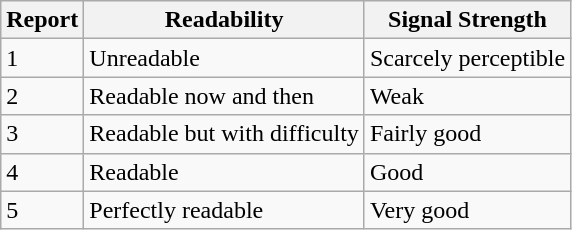<table class="wikitable">
<tr>
<th>Report</th>
<th>Readability</th>
<th>Signal Strength</th>
</tr>
<tr>
<td>1</td>
<td>Unreadable</td>
<td>Scarcely perceptible</td>
</tr>
<tr>
<td>2</td>
<td>Readable now and then</td>
<td>Weak</td>
</tr>
<tr>
<td>3</td>
<td>Readable but with difficulty</td>
<td>Fairly good</td>
</tr>
<tr>
<td>4</td>
<td>Readable</td>
<td>Good</td>
</tr>
<tr>
<td>5</td>
<td>Perfectly readable</td>
<td>Very good</td>
</tr>
</table>
